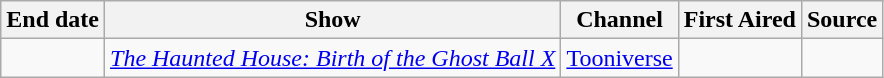<table class="wikitable sortable">
<tr>
<th scope="col">End date</th>
<th scope="col">Show</th>
<th scope="col">Channel</th>
<th scope="col">First Aired</th>
<th class="unsortable" scope="col">Source</th>
</tr>
<tr>
<td></td>
<td><em><a href='#'>The Haunted House: Birth of the Ghost Ball X</a></em></td>
<td><a href='#'>Tooniverse</a></td>
<td></td>
<td></td>
</tr>
</table>
